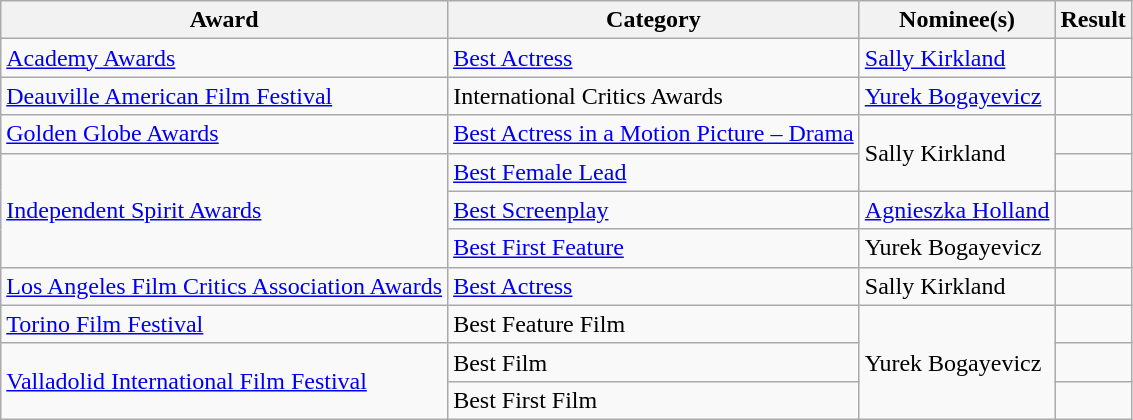<table class="wikitable plainrowheaders">
<tr>
<th>Award</th>
<th>Category</th>
<th>Nominee(s)</th>
<th>Result</th>
</tr>
<tr>
<td><a href='#'>Academy Awards</a></td>
<td><a href='#'>Best Actress</a></td>
<td><a href='#'>Sally Kirkland</a></td>
<td></td>
</tr>
<tr>
<td><a href='#'>Deauville American Film Festival</a></td>
<td>International Critics Awards</td>
<td><a href='#'>Yurek Bogayevicz</a></td>
<td></td>
</tr>
<tr>
<td><a href='#'>Golden Globe Awards</a></td>
<td><a href='#'>Best Actress in a Motion Picture – Drama</a></td>
<td rowspan="2">Sally Kirkland</td>
<td></td>
</tr>
<tr>
<td rowspan="3"><a href='#'>Independent Spirit Awards</a></td>
<td><a href='#'>Best Female Lead</a></td>
<td></td>
</tr>
<tr>
<td><a href='#'>Best Screenplay</a></td>
<td><a href='#'>Agnieszka Holland</a></td>
<td></td>
</tr>
<tr>
<td><a href='#'>Best First Feature</a></td>
<td>Yurek Bogayevicz</td>
<td></td>
</tr>
<tr>
<td><a href='#'>Los Angeles Film Critics Association Awards</a></td>
<td><a href='#'>Best Actress</a></td>
<td>Sally Kirkland</td>
<td></td>
</tr>
<tr>
<td><a href='#'>Torino Film Festival</a></td>
<td>Best Feature Film</td>
<td rowspan="3">Yurek Bogayevicz</td>
<td></td>
</tr>
<tr>
<td rowspan="2"><a href='#'>Valladolid International Film Festival</a></td>
<td>Best Film</td>
<td></td>
</tr>
<tr>
<td>Best First Film</td>
<td></td>
</tr>
</table>
